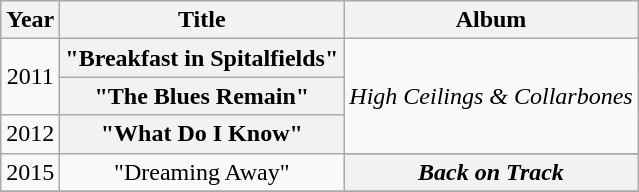<table class="wikitable plainrowheaders" style="text-align:center;" border="1">
<tr>
<th scope="col">Year</th>
<th scope="col">Title</th>
<th scope="col">Album</th>
</tr>
<tr>
<td rowspan="2">2011</td>
<th scope="row">"Breakfast in Spitalfields"</th>
<td rowspan="3"><em>High Ceilings & Collarbones</em></td>
</tr>
<tr>
<th scope="row">"The Blues Remain"</th>
</tr>
<tr>
<td>2012</td>
<th scope="row">"What Do I Know"</th>
</tr>
<tr>
<td rowspan="2">2015</td>
<td rowspan="2">"Dreaming Away"</td>
</tr>
<tr>
<th scope="row"><em>Back on Track</em></th>
</tr>
<tr>
</tr>
</table>
